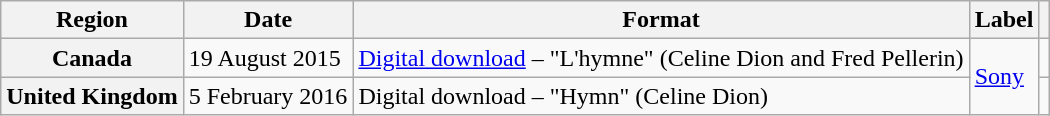<table class="wikitable sortable plainrowheaders">
<tr>
<th scope="col">Region</th>
<th scope="col">Date</th>
<th scope="col">Format</th>
<th scope="col">Label</th>
<th scope="col" class="unsortable"></th>
</tr>
<tr>
<th scope="row">Canada</th>
<td>19 August 2015</td>
<td><a href='#'>Digital download</a> – "L'hymne" (Celine Dion and Fred Pellerin)</td>
<td rowspan="2"><a href='#'>Sony</a></td>
<td></td>
</tr>
<tr>
<th scope="row">United Kingdom</th>
<td>5 February 2016</td>
<td>Digital download – "Hymn" (Celine Dion)</td>
<td></td>
</tr>
</table>
